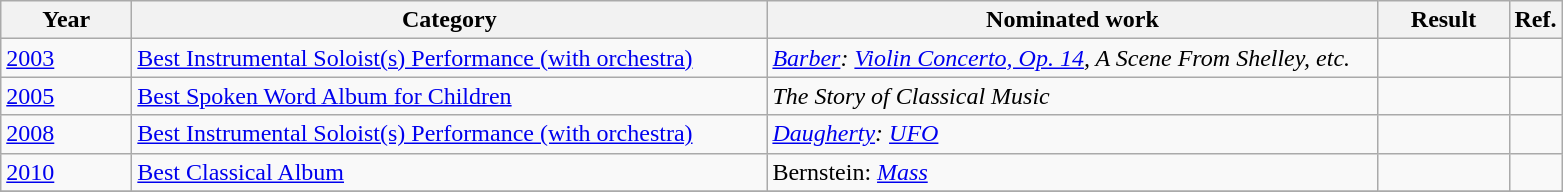<table class=wikitable>
<tr>
<th scope="col" style="width:5em;">Year</th>
<th scope="col" style="width:26em;">Category</th>
<th scope="col" style="width:25em;">Nominated work</th>
<th scope="col" style="width:5em;">Result</th>
<th>Ref.</th>
</tr>
<tr>
<td><a href='#'>2003</a></td>
<td><a href='#'>Best Instrumental Soloist(s) Performance (with orchestra)</a></td>
<td><em><a href='#'>Barber</a>: <a href='#'>Violin Concerto, Op. 14</a>, A Scene From Shelley, etc.</em></td>
<td></td>
<td></td>
</tr>
<tr>
<td><a href='#'>2005</a></td>
<td><a href='#'>Best Spoken Word Album for Children</a></td>
<td><em>The Story of Classical Music</em></td>
<td></td>
<td></td>
</tr>
<tr>
<td><a href='#'>2008</a></td>
<td><a href='#'>Best Instrumental Soloist(s) Performance (with orchestra)</a></td>
<td><em><a href='#'>Daugherty</a>: <a href='#'>UFO</a></em></td>
<td></td>
<td></td>
</tr>
<tr>
<td><a href='#'>2010</a></td>
<td><a href='#'>Best Classical Album</a></td>
<td>Bernstein: <em><a href='#'>Mass</a></em></td>
<td></td>
<td></td>
</tr>
<tr>
</tr>
</table>
